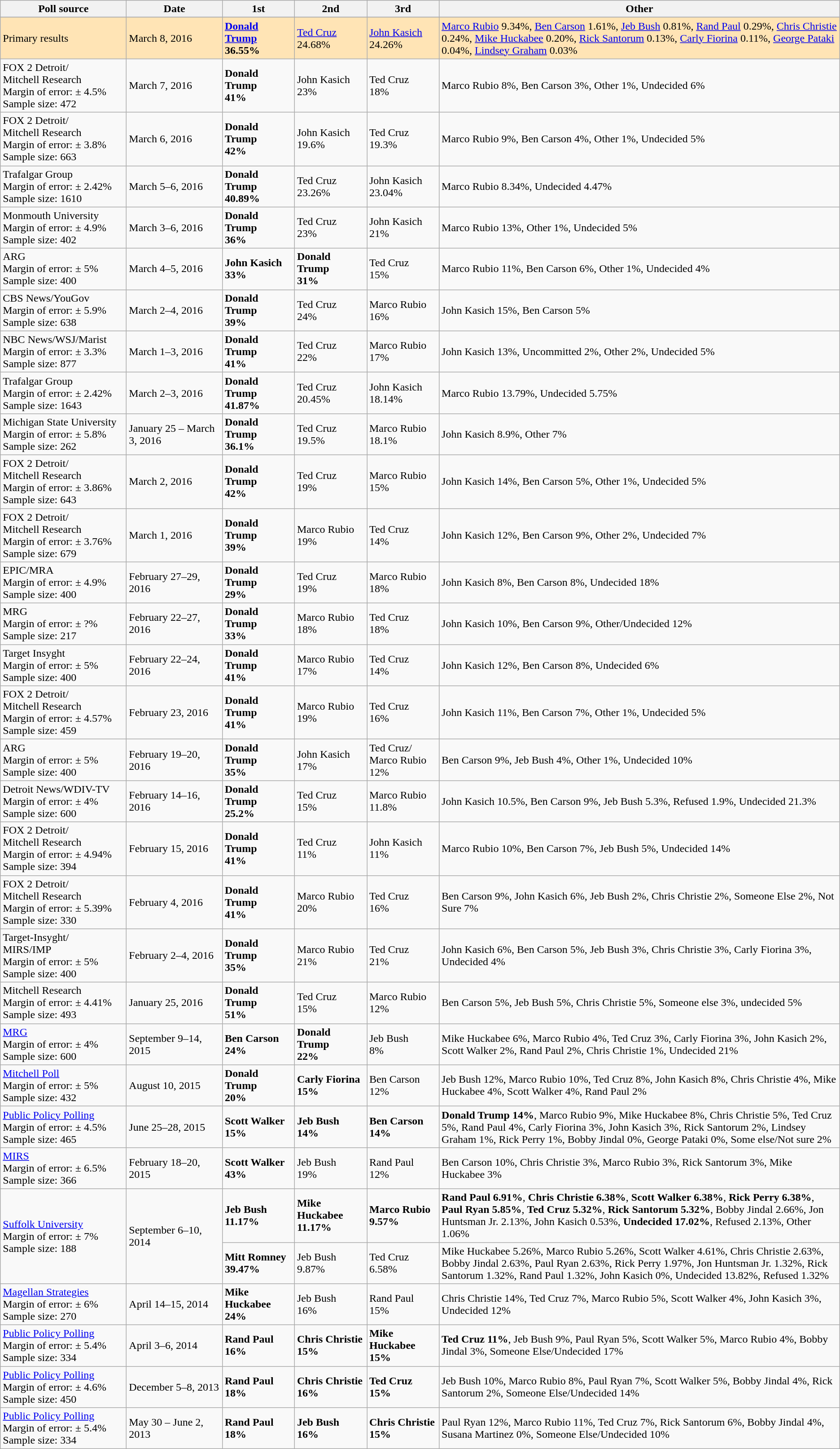<table class="wikitable">
<tr>
<th style="width:180px;">Poll source</th>
<th style="width:135px;">Date</th>
<th style="width:100px;">1st</th>
<th style="width:100px;">2nd</th>
<th style="width:100px;">3rd</th>
<th>Other</th>
</tr>
<tr>
</tr>
<tr style="background:Moccasin;">
<td>Primary results</td>
<td>March 8, 2016</td>
<td><strong><a href='#'>Donald Trump</a><br>36.55%</strong></td>
<td><a href='#'>Ted Cruz</a><br>24.68%</td>
<td><a href='#'>John Kasich</a><br>24.26%</td>
<td><a href='#'>Marco Rubio</a> 9.34%, <a href='#'>Ben Carson</a> 1.61%, <a href='#'>Jeb Bush</a> 0.81%, <a href='#'>Rand Paul</a> 0.29%, <a href='#'>Chris Christie</a> 0.24%, <a href='#'>Mike Huckabee</a> 0.20%, <a href='#'>Rick Santorum</a> 0.13%, <a href='#'>Carly Fiorina</a> 0.11%, <a href='#'>George Pataki</a> 0.04%, <a href='#'>Lindsey Graham</a> 0.03%</td>
</tr>
<tr>
<td>FOX 2 Detroit/<br>Mitchell Research<br>Margin of error: ± 4.5%
Sample size: 472</td>
<td>March 7, 2016</td>
<td><strong>Donald Trump<br>41%</strong></td>
<td>John Kasich<br>23%</td>
<td>Ted Cruz<br>18%</td>
<td>Marco Rubio 8%, Ben Carson 3%, Other 1%, Undecided 6%</td>
</tr>
<tr>
<td>FOX 2 Detroit/<br>Mitchell Research<br>Margin of error: ± 3.8%
Sample size: 663</td>
<td>March 6, 2016</td>
<td><strong>Donald Trump<br>42%</strong></td>
<td>John Kasich<br>19.6%</td>
<td>Ted Cruz<br>19.3%</td>
<td>Marco Rubio 9%, Ben Carson 4%, Other 1%, Undecided 5%</td>
</tr>
<tr>
<td>Trafalgar Group<br>Margin of error: ± 2.42%
Sample size: 1610</td>
<td>March 5–6, 2016</td>
<td><strong>Donald Trump<br>40.89%</strong></td>
<td>Ted Cruz<br>23.26%</td>
<td>John Kasich<br>23.04%</td>
<td>Marco Rubio 8.34%, Undecided 4.47%</td>
</tr>
<tr>
<td>Monmouth University<br>Margin of error: ± 4.9%
Sample size: 402</td>
<td>March 3–6, 2016</td>
<td><strong>Donald Trump<br>36%</strong></td>
<td>Ted Cruz<br>23%</td>
<td>John Kasich<br>21%</td>
<td>Marco Rubio 13%, Other 1%, Undecided 5%</td>
</tr>
<tr>
<td>ARG<br>Margin of error: ± 5%
Sample size: 400</td>
<td>March 4–5, 2016</td>
<td><strong>John Kasich<br>33%</strong></td>
<td><strong>Donald Trump<br>31%</strong></td>
<td>Ted Cruz<br>15%</td>
<td>Marco Rubio 11%, Ben Carson 6%, Other 1%, Undecided 4%</td>
</tr>
<tr>
<td>CBS News/YouGov<br>Margin of error: ± 5.9%
Sample size: 638</td>
<td>March 2–4, 2016</td>
<td><strong>Donald Trump<br>39%</strong></td>
<td>Ted Cruz<br>24%</td>
<td>Marco Rubio<br>16%</td>
<td>John Kasich 15%, Ben Carson 5%</td>
</tr>
<tr>
<td>NBC News/WSJ/Marist<br>Margin of error: ± 3.3%
Sample size: 877</td>
<td>March 1–3, 2016</td>
<td><strong>Donald Trump<br>41%</strong></td>
<td>Ted Cruz<br>22%</td>
<td>Marco Rubio<br>17%</td>
<td>John Kasich 13%, Uncommitted 2%, Other 2%, Undecided 5%</td>
</tr>
<tr>
<td>Trafalgar Group<br>Margin of error: ± 2.42%
Sample size: 1643</td>
<td>March 2–3, 2016</td>
<td><strong>Donald Trump<br>41.87%</strong></td>
<td>Ted Cruz<br>20.45%</td>
<td>John Kasich<br>18.14%</td>
<td>Marco Rubio 13.79%, Undecided 5.75%</td>
</tr>
<tr>
<td>Michigan State University<br>Margin of error: ± 5.8%
Sample size: 262</td>
<td>January 25 – March 3, 2016</td>
<td><strong>Donald Trump<br>36.1%</strong></td>
<td>Ted Cruz<br>19.5%</td>
<td>Marco Rubio<br>18.1%</td>
<td>John Kasich 8.9%, Other 7%</td>
</tr>
<tr>
<td>FOX 2 Detroit/<br>Mitchell Research<br>Margin of error: ± 3.86%
Sample size: 643</td>
<td>March 2, 2016</td>
<td><strong>Donald Trump<br>42%</strong></td>
<td>Ted Cruz<br>19%</td>
<td>Marco Rubio<br>15%</td>
<td>John Kasich 14%, Ben Carson 5%, Other 1%, Undecided 5%</td>
</tr>
<tr>
<td>FOX 2 Detroit/<br>Mitchell Research<br>Margin of error: ± 3.76%
Sample size: 679</td>
<td>March 1, 2016</td>
<td><strong>Donald Trump<br>39%</strong></td>
<td>Marco Rubio<br>19%</td>
<td>Ted Cruz<br>14%</td>
<td>John Kasich 12%, Ben Carson 9%, Other 2%, Undecided 7%</td>
</tr>
<tr>
<td>EPIC/MRA<br>Margin of error: ± 4.9%
Sample size: 400</td>
<td>February 27–29, 2016</td>
<td><strong>Donald Trump<br>29%</strong></td>
<td>Ted Cruz<br>19%</td>
<td>Marco Rubio<br>18%</td>
<td>John Kasich 8%, Ben Carson 8%, Undecided 18%</td>
</tr>
<tr>
<td>MRG<br>Margin of error: ± ?%
Sample size: 217</td>
<td>February 22–27, 2016</td>
<td><strong>Donald Trump<br>33%</strong></td>
<td>Marco Rubio<br>18%</td>
<td>Ted Cruz<br>18%</td>
<td>John Kasich 10%, Ben Carson 9%, Other/Undecided 12%</td>
</tr>
<tr>
<td>Target Insyght<br>Margin of error: ± 5%
Sample size: 400</td>
<td>February 22–24, 2016</td>
<td><strong>Donald Trump<br>41%</strong></td>
<td>Marco Rubio<br>17%</td>
<td>Ted Cruz<br>14%</td>
<td>John Kasich 12%, Ben Carson 8%, Undecided 6%</td>
</tr>
<tr>
<td>FOX 2 Detroit/<br>Mitchell Research<br>Margin of error: ± 4.57%
Sample size: 459</td>
<td>February 23, 2016</td>
<td><strong>Donald Trump<br>41%</strong></td>
<td>Marco Rubio<br>19%</td>
<td>Ted Cruz<br>16%</td>
<td>John Kasich 11%, Ben Carson 7%, Other 1%, Undecided 5%</td>
</tr>
<tr>
<td>ARG<br>Margin of error: ± 5%
Sample size: 400</td>
<td>February 19–20, 2016</td>
<td><strong>Donald Trump<br>35%</strong></td>
<td>John Kasich<br>17%</td>
<td>Ted Cruz/<br>Marco Rubio<br>12%</td>
<td>Ben Carson 9%, Jeb Bush 4%, Other 1%, Undecided 10%</td>
</tr>
<tr>
<td>Detroit News/WDIV-TV<br>Margin of error: ± 4%
Sample size: 600</td>
<td>February 14–16, 2016</td>
<td><strong>Donald Trump<br>25.2%</strong></td>
<td>Ted Cruz<br>15%</td>
<td>Marco Rubio<br>11.8%</td>
<td>John Kasich 10.5%, Ben Carson 9%, Jeb Bush 5.3%, Refused 1.9%, Undecided 21.3%</td>
</tr>
<tr>
<td>FOX 2 Detroit/<br>Mitchell Research<br>Margin of error: ± 4.94%
Sample size: 394</td>
<td>February 15, 2016</td>
<td><strong>Donald Trump<br>41%</strong></td>
<td>Ted Cruz<br>11%</td>
<td>John Kasich<br>11%</td>
<td>Marco Rubio 10%, Ben Carson 7%, Jeb Bush 5%, Undecided 14%</td>
</tr>
<tr>
<td>FOX 2 Detroit/<br>Mitchell Research<br>Margin of error: ± 5.39%
Sample size: 330</td>
<td>February 4, 2016</td>
<td><strong>Donald Trump<br>41%</strong></td>
<td>Marco Rubio<br>20%</td>
<td>Ted Cruz<br>16%</td>
<td>Ben Carson 9%, John Kasich 6%,  Jeb Bush 2%, Chris Christie 2%, Someone Else 2%, Not Sure 7%</td>
</tr>
<tr>
<td>Target-Insyght/<br>MIRS/IMP<br>Margin of error: ± 5%
Sample size: 400</td>
<td>February 2–4, 2016</td>
<td><strong>Donald Trump<br>35%</strong></td>
<td>Marco Rubio<br>21%</td>
<td>Ted Cruz<br>21%</td>
<td>John Kasich 6%, Ben Carson 5%, Jeb Bush 3%, Chris Christie 3%, Carly Fiorina 3%, Undecided 4%</td>
</tr>
<tr>
<td>Mitchell Research<br>Margin of error: ± 4.41%
Sample size: 493</td>
<td>January 25, 2016</td>
<td><strong>Donald Trump<br>51%</strong></td>
<td>Ted Cruz<br>15%</td>
<td>Marco Rubio<br>12%</td>
<td>Ben Carson 5%, Jeb Bush 5%, Chris Christie 5%, Someone else 3%, undecided 5%</td>
</tr>
<tr>
<td><a href='#'>MRG</a><br>Margin of error: ± 4%
Sample size: 600</td>
<td>September 9–14, 2015</td>
<td><strong>Ben Carson<br>24%</strong></td>
<td><strong>Donald Trump<br>22%</strong></td>
<td>Jeb Bush<br>8%</td>
<td>Mike Huckabee 6%, Marco Rubio 4%, Ted Cruz 3%, Carly Fiorina 3%, John Kasich 2%, Scott Walker 2%, Rand Paul 2%, Chris Christie 1%, Undecided 21%</td>
</tr>
<tr>
<td><a href='#'>Mitchell Poll</a><br>Margin of error: ± 5%<br>
Sample size: 432</td>
<td>August 10, 2015</td>
<td><strong>Donald Trump<br>20%</strong></td>
<td><strong>Carly Fiorina<br>15%</strong></td>
<td>Ben Carson<br>12%</td>
<td>Jeb Bush 12%, Marco Rubio 10%, Ted Cruz 8%, John Kasich 8%, Chris Christie 4%, Mike Huckabee 4%, Scott Walker 4%, Rand Paul 2%</td>
</tr>
<tr>
<td><a href='#'>Public Policy Polling</a><br>Margin of error: ± 4.5%<br>
Sample size: 465</td>
<td>June 25–28, 2015</td>
<td><strong>Scott Walker<br>15%</strong></td>
<td><strong>Jeb Bush<br>14%</strong></td>
<td><strong>Ben Carson<br>14%</strong></td>
<td><span><strong>Donald Trump 14%</strong></span>, Marco Rubio 9%, Mike Huckabee 8%, Chris Christie 5%, Ted Cruz 5%, Rand Paul 4%, Carly Fiorina 3%, John Kasich 3%, Rick Santorum 2%, Lindsey Graham 1%, Rick Perry 1%, Bobby Jindal 0%, George Pataki 0%, Some else/Not sure 2%</td>
</tr>
<tr>
<td><a href='#'>MIRS</a><br>Margin of error: ± 6.5%<br>
Sample size: 366</td>
<td>February 18–20, 2015</td>
<td><strong>Scott Walker<br>43%</strong></td>
<td>Jeb Bush<br> 19%</td>
<td>Rand Paul<br> 12%</td>
<td>Ben Carson 10%, Chris Christie 3%, Marco Rubio 3%, Rick Santorum 3%, Mike Huckabee 3%</td>
</tr>
<tr>
<td rowspan=2><a href='#'>Suffolk University</a><br>Margin of error: ± 7%
<br>Sample size: 188</td>
<td rowspan=2>September 6–10, 2014</td>
<td><strong>Jeb Bush<br>11.17%</strong></td>
<td><strong>Mike Huckabee<br>11.17%</strong></td>
<td><strong>Marco Rubio<br>9.57%</strong></td>
<td><span><strong>Rand Paul 6.91%</strong></span>, <span><strong>Chris Christie 6.38%</strong></span>, <span><strong>Scott Walker 6.38%</strong></span>, <span><strong>Rick Perry 6.38%</strong></span>, <span><strong>Paul Ryan 5.85%</strong></span>, <span><strong>Ted Cruz 5.32%</strong></span>, <span><strong>Rick Santorum 5.32%</strong></span>, Bobby Jindal 2.66%, Jon Huntsman Jr. 2.13%, John Kasich 0.53%, <span><strong>Undecided 17.02%</strong></span>, Refused 2.13%, Other 1.06%</td>
</tr>
<tr>
<td><strong>Mitt Romney<br>39.47%</strong></td>
<td>Jeb Bush<br>9.87%</td>
<td>Ted Cruz<br>6.58%</td>
<td>Mike Huckabee 5.26%, Marco Rubio 5.26%, Scott Walker 4.61%, Chris Christie 2.63%, Bobby Jindal 2.63%, Paul Ryan 2.63%, Rick Perry 1.97%, Jon Huntsman Jr. 1.32%, Rick Santorum 1.32%, Rand Paul 1.32%, John Kasich 0%, Undecided 13.82%, Refused 1.32%</td>
</tr>
<tr>
<td><a href='#'>Magellan Strategies</a><br>Margin of error: ± 6%
<br>Sample size: 270</td>
<td>April 14–15, 2014</td>
<td><strong>Mike Huckabee<br>24%</strong></td>
<td>Jeb Bush<br>16%</td>
<td>Rand Paul<br>15%</td>
<td>Chris Christie 14%, Ted Cruz 7%, Marco Rubio 5%, Scott Walker 4%, John Kasich 3%, Undecided 12%</td>
</tr>
<tr>
<td><a href='#'>Public Policy Polling</a><br>Margin of error: ± 5.4%
<br>Sample size: 334</td>
<td>April 3–6, 2014</td>
<td><strong>Rand Paul<br>16%</strong></td>
<td><strong>Chris Christie<br>15%</strong></td>
<td><strong>Mike Huckabee<br>15%</strong></td>
<td><span><strong>Ted Cruz 11%</strong></span>, Jeb Bush 9%, Paul Ryan 5%, Scott Walker 5%, Marco Rubio 4%, Bobby Jindal 3%, Someone Else/Undecided 17%</td>
</tr>
<tr>
<td><a href='#'>Public Policy Polling</a><br>Margin of error: ± 4.6%
<br>Sample size: 450</td>
<td>December 5–8, 2013</td>
<td><strong>Rand Paul<br>18%</strong></td>
<td><strong>Chris Christie<br>16%</strong></td>
<td><strong>Ted Cruz<br>15%</strong></td>
<td>Jeb Bush 10%, Marco Rubio 8%, Paul Ryan 7%, Scott Walker 5%, Bobby Jindal 4%, Rick Santorum 2%, Someone Else/Undecided 14%</td>
</tr>
<tr>
<td><a href='#'>Public Policy Polling</a><br>Margin of error: ± 5.4%
<br>Sample size: 334</td>
<td>May 30 – June 2, 2013</td>
<td><strong>Rand Paul<br>18%</strong></td>
<td><strong>Jeb Bush<br>16%</strong></td>
<td><strong>Chris Christie<br>15%</strong></td>
<td>Paul Ryan 12%, Marco Rubio 11%, Ted Cruz 7%, Rick Santorum 6%, Bobby Jindal 4%, Susana Martinez 0%, Someone Else/Undecided 10%</td>
</tr>
</table>
